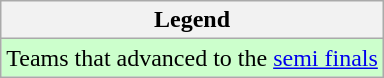<table class="wikitable">
<tr>
<th>Legend</th>
</tr>
<tr bgcolor=#ccffcc>
<td>Teams that advanced to the <a href='#'>semi finals</a></td>
</tr>
</table>
